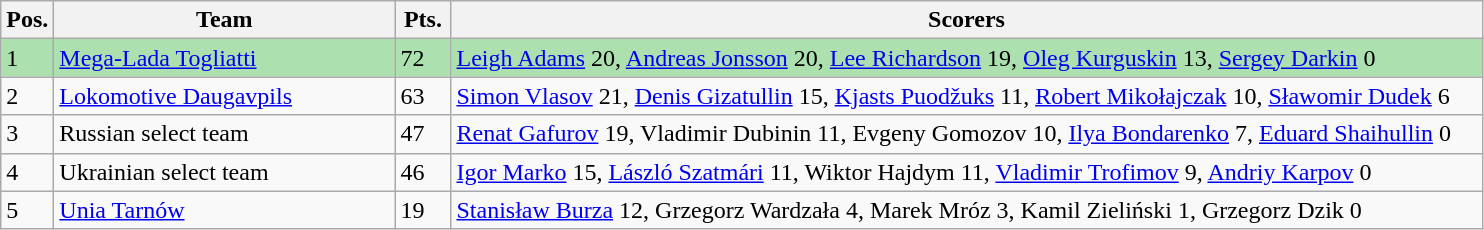<table class=wikitable>
<tr>
<th width=20>Pos.</th>
<th width=220>Team</th>
<th width=30>Pts.</th>
<th width=680>Scorers</th>
</tr>
<tr style="background:#ACE1AF;">
<td>1</td>
<td align=left> <a href='#'>Mega-Lada Togliatti</a></td>
<td>72</td>
<td><a href='#'>Leigh Adams</a> 20, <a href='#'>Andreas Jonsson</a> 20, <a href='#'>Lee Richardson</a> 19, <a href='#'>Oleg Kurguskin</a> 13,  <a href='#'>Sergey Darkin</a> 0</td>
</tr>
<tr>
<td>2</td>
<td align=left> <a href='#'>Lokomotive Daugavpils</a></td>
<td>63</td>
<td><a href='#'>Simon Vlasov</a> 21, <a href='#'>Denis Gizatullin</a> 15, <a href='#'>Kjasts Puodžuks</a> 11, <a href='#'>Robert Mikołajczak</a> 10, <a href='#'>Sławomir Dudek</a> 6</td>
</tr>
<tr>
<td>3</td>
<td align=left> Russian select team</td>
<td>47</td>
<td><a href='#'>Renat Gafurov</a> 19, Vladimir Dubinin 11, Evgeny Gomozov 10, <a href='#'>Ilya Bondarenko</a> 7, <a href='#'>Eduard Shaihullin</a> 0</td>
</tr>
<tr>
<td>4</td>
<td align=left> Ukrainian select team</td>
<td>46</td>
<td><a href='#'>Igor Marko</a> 15, <a href='#'>László Szatmári</a> 11, Wiktor Hajdym 11, <a href='#'>Vladimir Trofimov</a> 9, <a href='#'>Andriy Karpov</a> 0</td>
</tr>
<tr>
<td>5</td>
<td align=left> <a href='#'>Unia Tarnów</a></td>
<td>19</td>
<td><a href='#'>Stanisław Burza</a> 12, Grzegorz Wardzała 4, Marek Mróz 3, Kamil Zieliński 1, Grzegorz Dzik 0</td>
</tr>
</table>
